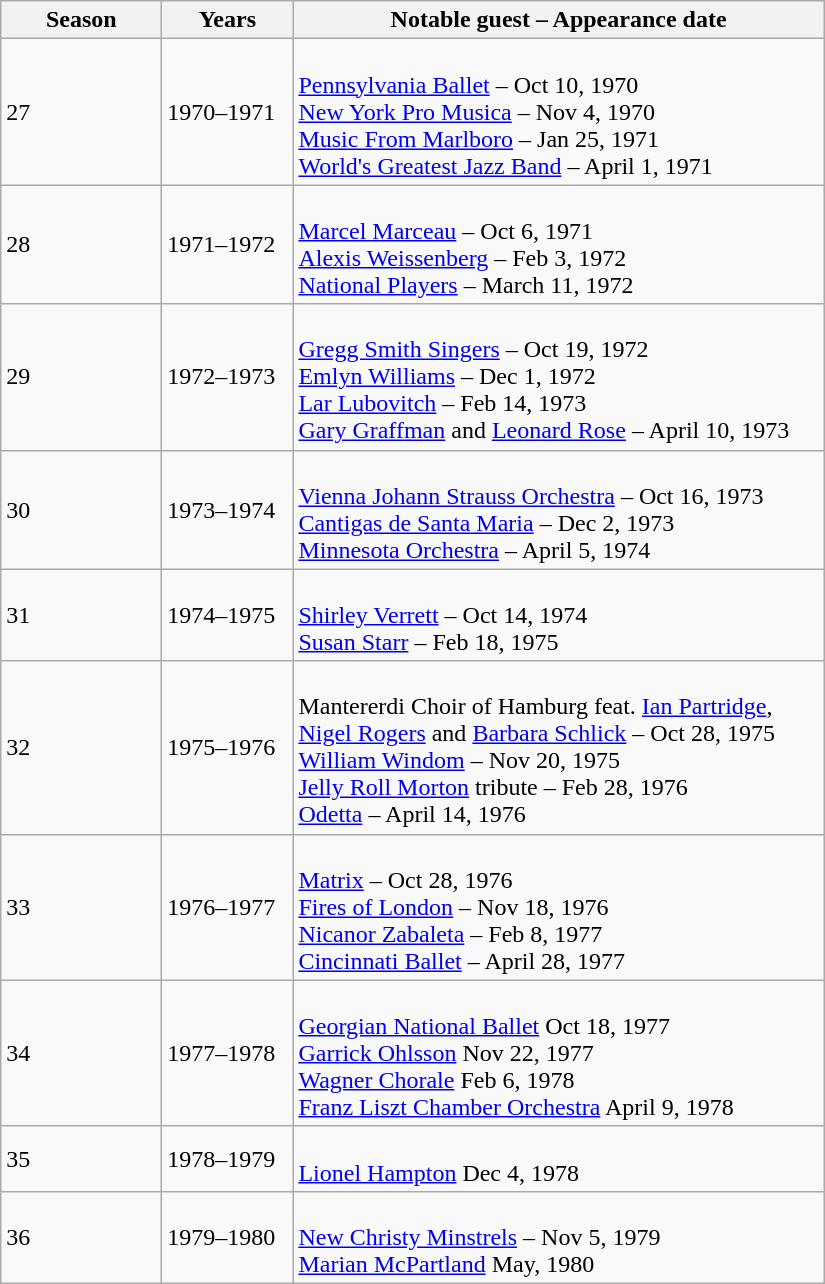<table class="wikitable collapsible" width="550">
<tr>
<th scope="col" width="100px">Season</th>
<th scope="col" width="80px">Years</th>
<th>Notable guest – Appearance date</th>
</tr>
<tr>
<td>27</td>
<td>1970–1971</td>
<td><br><a href='#'>Pennsylvania Ballet</a> – Oct 10, 1970<br>
<a href='#'>New York Pro Musica</a> – Nov 4, 1970<br>
<a href='#'>Music From Marlboro</a> – Jan 25, 1971<br>
<a href='#'>World's Greatest Jazz Band</a> – April 1, 1971</td>
</tr>
<tr>
<td>28</td>
<td>1971–1972</td>
<td><br><a href='#'>Marcel Marceau</a> – Oct 6, 1971<br>
<a href='#'>Alexis Weissenberg</a> – Feb 3, 1972<br>
<a href='#'>National Players</a> – March 11, 1972</td>
</tr>
<tr>
<td>29</td>
<td>1972–1973</td>
<td><br><a href='#'>Gregg Smith Singers</a> – Oct 19, 1972<br>
<a href='#'>Emlyn Williams</a> – Dec 1, 1972<br>
<a href='#'>Lar Lubovitch</a> – Feb 14, 1973<br>
<a href='#'>Gary Graffman</a> and <a href='#'>Leonard Rose</a> – April 10, 1973</td>
</tr>
<tr>
<td>30</td>
<td>1973–1974</td>
<td><br><a href='#'>Vienna Johann Strauss Orchestra</a> – Oct 16, 1973<br>
<a href='#'>Cantigas de Santa Maria</a> – Dec 2, 1973<br>
<a href='#'>Minnesota Orchestra</a> – April 5, 1974</td>
</tr>
<tr>
<td>31</td>
<td>1974–1975</td>
<td><br><a href='#'>Shirley Verrett</a> – Oct 14, 1974<br>
<a href='#'>Susan Starr</a> – Feb 18, 1975</td>
</tr>
<tr>
<td>32</td>
<td>1975–1976</td>
<td><br>Mantererdi Choir of Hamburg feat. <a href='#'>Ian Partridge</a>, <br><a href='#'>Nigel Rogers</a> and <a href='#'>Barbara Schlick</a> – Oct 28, 1975<br>
<a href='#'>William Windom</a> – Nov 20, 1975<br>
<a href='#'>Jelly Roll Morton</a> tribute – Feb 28, 1976<br>
<a href='#'>Odetta</a> – April 14, 1976</td>
</tr>
<tr>
<td>33</td>
<td>1976–1977</td>
<td><br><a href='#'>Matrix</a> – Oct 28, 1976<br>
<a href='#'>Fires of London</a> – Nov 18, 1976<br>
<a href='#'>Nicanor Zabaleta</a> – Feb 8, 1977<br>
<a href='#'>Cincinnati Ballet</a> – April 28, 1977</td>
</tr>
<tr>
<td>34</td>
<td>1977–1978</td>
<td><br><a href='#'>Georgian National Ballet</a> Oct 18, 1977<br>
<a href='#'>Garrick Ohlsson</a> Nov 22, 1977<br>
<a href='#'>Wagner Chorale</a> Feb 6, 1978<br>
<a href='#'>Franz Liszt Chamber Orchestra</a> April 9, 1978</td>
</tr>
<tr>
<td>35</td>
<td>1978–1979</td>
<td><br><a href='#'>Lionel Hampton</a> Dec 4, 1978</td>
</tr>
<tr>
<td>36</td>
<td>1979–1980</td>
<td><br><a href='#'>New Christy Minstrels</a> – Nov 5, 1979<br>
<a href='#'>Marian McPartland</a> May, 1980</td>
</tr>
</table>
